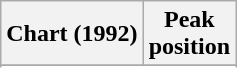<table class="wikitable sortable">
<tr>
<th align="left">Chart (1992)</th>
<th align="center">Peak<br>position</th>
</tr>
<tr>
</tr>
<tr>
</tr>
</table>
